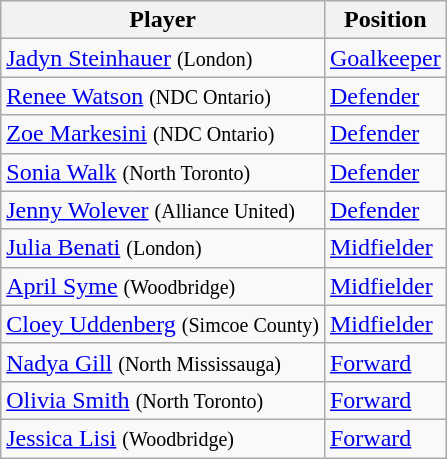<table class="wikitable">
<tr>
<th>Player</th>
<th>Position</th>
</tr>
<tr>
<td><a href='#'>Jadyn Steinhauer</a> <small>(London)</small></td>
<td><a href='#'>Goalkeeper</a></td>
</tr>
<tr>
<td><a href='#'>Renee Watson</a> <small>(NDC Ontario)</small></td>
<td><a href='#'>Defender</a></td>
</tr>
<tr>
<td><a href='#'>Zoe Markesini</a> <small>(NDC Ontario)</small></td>
<td><a href='#'>Defender</a></td>
</tr>
<tr>
<td><a href='#'>Sonia Walk</a> <small>(North Toronto)</small></td>
<td><a href='#'>Defender</a></td>
</tr>
<tr>
<td><a href='#'>Jenny Wolever</a> <small>(Alliance United)</small></td>
<td><a href='#'>Defender</a></td>
</tr>
<tr>
<td><a href='#'>Julia Benati</a> <small>(London)</small></td>
<td><a href='#'>Midfielder</a></td>
</tr>
<tr>
<td><a href='#'>April Syme</a> <small>(Woodbridge)</small></td>
<td><a href='#'>Midfielder</a></td>
</tr>
<tr>
<td><a href='#'>Cloey Uddenberg</a> <small>(Simcoe County)</small></td>
<td><a href='#'>Midfielder</a></td>
</tr>
<tr>
<td><a href='#'>Nadya Gill</a> <small>(North Mississauga)</small></td>
<td><a href='#'>Forward</a></td>
</tr>
<tr>
<td><a href='#'>Olivia Smith</a> <small>(North Toronto)</small></td>
<td><a href='#'>Forward</a></td>
</tr>
<tr>
<td><a href='#'>Jessica Lisi</a> <small>(Woodbridge)</small></td>
<td><a href='#'>Forward</a></td>
</tr>
</table>
